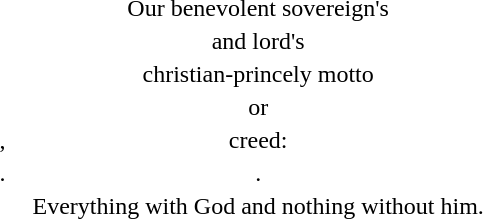<table style="text-align: center">
<tr>
<td>    </td>
<td>Our benevolent sovereign's</td>
</tr>
<tr>
<td></td>
<td>and lord's</td>
</tr>
<tr>
<td></td>
<td>christian-princely motto</td>
</tr>
<tr>
<td></td>
<td>or</td>
</tr>
<tr>
<td>,</td>
<td>creed:</td>
</tr>
<tr>
<td>.</td>
<td>.</td>
</tr>
<tr>
<td></td>
<td>  Everything with God and nothing without him.  </td>
</tr>
</table>
